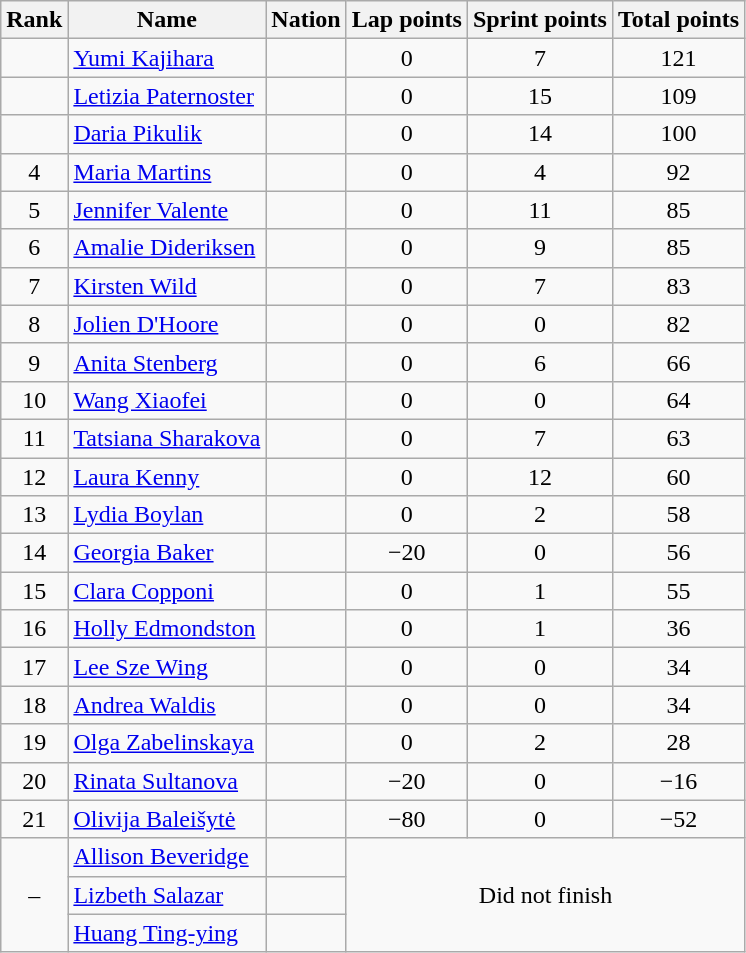<table class="wikitable sortable" style="text-align:center">
<tr>
<th>Rank</th>
<th>Name</th>
<th>Nation</th>
<th>Lap points</th>
<th>Sprint points</th>
<th>Total points</th>
</tr>
<tr>
<td></td>
<td align=left><a href='#'>Yumi Kajihara</a></td>
<td align=left></td>
<td>0</td>
<td>7</td>
<td>121</td>
</tr>
<tr>
<td></td>
<td align=left><a href='#'>Letizia Paternoster</a></td>
<td align=left></td>
<td>0</td>
<td>15</td>
<td>109</td>
</tr>
<tr>
<td></td>
<td align=left><a href='#'>Daria Pikulik</a></td>
<td align=left></td>
<td>0</td>
<td>14</td>
<td>100</td>
</tr>
<tr>
<td>4</td>
<td align=left><a href='#'>Maria Martins</a></td>
<td align=left></td>
<td>0</td>
<td>4</td>
<td>92</td>
</tr>
<tr>
<td>5</td>
<td align=left><a href='#'>Jennifer Valente</a></td>
<td align=left></td>
<td>0</td>
<td>11</td>
<td>85</td>
</tr>
<tr>
<td>6</td>
<td align=left><a href='#'>Amalie Dideriksen</a></td>
<td align=left></td>
<td>0</td>
<td>9</td>
<td>85</td>
</tr>
<tr>
<td>7</td>
<td align=left><a href='#'>Kirsten Wild</a></td>
<td align=left></td>
<td>0</td>
<td>7</td>
<td>83</td>
</tr>
<tr>
<td>8</td>
<td align=left><a href='#'>Jolien D'Hoore</a></td>
<td align=left></td>
<td>0</td>
<td>0</td>
<td>82</td>
</tr>
<tr>
<td>9</td>
<td align=left><a href='#'>Anita Stenberg</a></td>
<td align=left></td>
<td>0</td>
<td>6</td>
<td>66</td>
</tr>
<tr>
<td>10</td>
<td align=left><a href='#'>Wang Xiaofei</a></td>
<td align=left></td>
<td>0</td>
<td>0</td>
<td>64</td>
</tr>
<tr>
<td>11</td>
<td align=left><a href='#'>Tatsiana Sharakova</a></td>
<td align=left></td>
<td>0</td>
<td>7</td>
<td>63</td>
</tr>
<tr>
<td>12</td>
<td align=left><a href='#'>Laura Kenny</a></td>
<td align=left></td>
<td>0</td>
<td>12</td>
<td>60</td>
</tr>
<tr>
<td>13</td>
<td align=left><a href='#'>Lydia Boylan</a></td>
<td align=left></td>
<td>0</td>
<td>2</td>
<td>58</td>
</tr>
<tr>
<td>14</td>
<td align=left><a href='#'>Georgia Baker</a></td>
<td align=left></td>
<td>−20</td>
<td>0</td>
<td>56</td>
</tr>
<tr>
<td>15</td>
<td align=left><a href='#'>Clara Copponi</a></td>
<td align=left></td>
<td>0</td>
<td>1</td>
<td>55</td>
</tr>
<tr>
<td>16</td>
<td align=left><a href='#'>Holly Edmondston</a></td>
<td align=left></td>
<td>0</td>
<td>1</td>
<td>36</td>
</tr>
<tr>
<td>17</td>
<td align=left><a href='#'>Lee Sze Wing</a></td>
<td align=left></td>
<td>0</td>
<td>0</td>
<td>34</td>
</tr>
<tr>
<td>18</td>
<td align=left><a href='#'>Andrea Waldis</a></td>
<td align=left></td>
<td>0</td>
<td>0</td>
<td>34</td>
</tr>
<tr>
<td>19</td>
<td align=left><a href='#'>Olga Zabelinskaya</a></td>
<td align=left></td>
<td>0</td>
<td>2</td>
<td>28</td>
</tr>
<tr>
<td>20</td>
<td align=left><a href='#'>Rinata Sultanova</a></td>
<td align=left></td>
<td>−20</td>
<td>0</td>
<td>−16</td>
</tr>
<tr>
<td>21</td>
<td align=left><a href='#'>Olivija Baleišytė</a></td>
<td align=left></td>
<td>−80</td>
<td>0</td>
<td>−52</td>
</tr>
<tr>
<td rowspan=3>–</td>
<td align=left><a href='#'>Allison Beveridge</a></td>
<td align=left></td>
<td rowspan=3 colspan=3>Did not finish</td>
</tr>
<tr>
<td align=left><a href='#'>Lizbeth Salazar</a></td>
<td align=left></td>
</tr>
<tr>
<td align=left><a href='#'>Huang Ting-ying</a></td>
<td align=left></td>
</tr>
</table>
